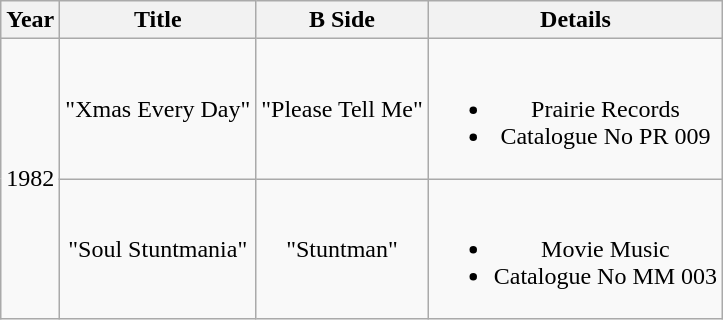<table class="wikitable plainrowheaders" style="text-align:center;" border="1">
<tr>
<th>Year</th>
<th>Title</th>
<th>B Side</th>
<th>Details</th>
</tr>
<tr>
<td rowspan="2">1982</td>
<td>"Xmas Every Day"</td>
<td>"Please Tell Me"</td>
<td><br><ul><li>Prairie Records</li><li>Catalogue No PR 009</li></ul></td>
</tr>
<tr>
<td>"Soul Stuntmania"</td>
<td>"Stuntman"</td>
<td><br><ul><li>Movie Music</li><li>Catalogue No MM 003</li></ul></td>
</tr>
</table>
